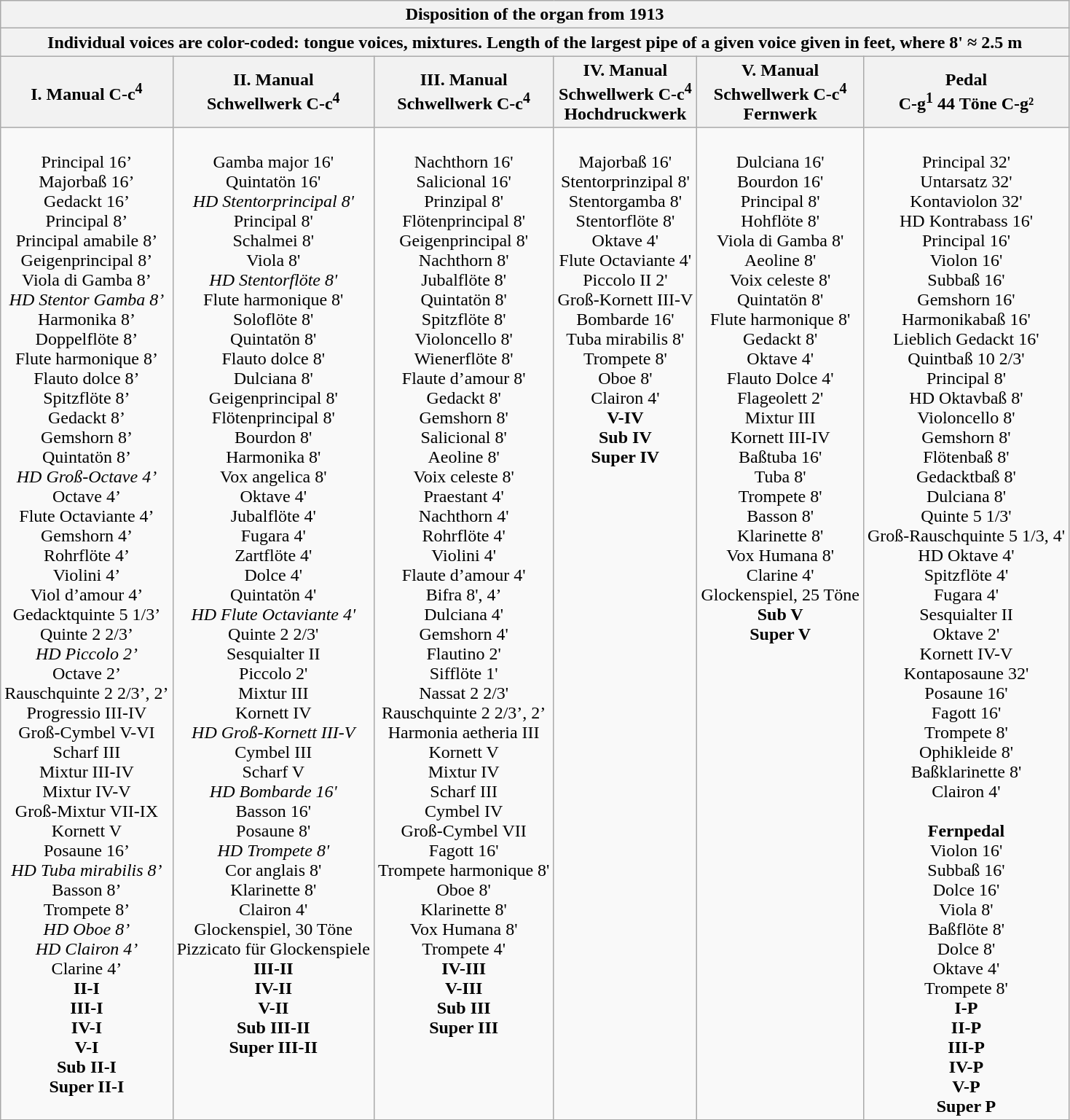<table class="wikitable mw-collapsible autocollapse">
<tr>
<th colspan="6">Disposition of the organ from 1913</th>
</tr>
<tr>
<th colspan="6">Individual voices are color-coded: <span>tongue voices</span>, <span>mixtures</span>. Length of the largest pipe of a given voice given in feet, where 8' ≈ 2.5 m</th>
</tr>
<tr>
<th>I. Manual C-c<sup>4</sup></th>
<th>II. Manual<br>Schwellwerk C-c<sup>4</sup></th>
<th>III. Manual<br>Schwellwerk C-c<sup>4</sup></th>
<th>IV. Manual<br>Schwellwerk C-c<sup>4</sup><br>Hochdruckwerk</th>
<th>V. Manual<br>Schwellwerk C-c<sup>4</sup><br>Fernwerk</th>
<th>Pedal<br>C-g<sup>1</sup> 44 Töne C-g²</th>
</tr>
<tr>
<td align="center" valign="top"><br>Principal 16’<br>
Majorbaß 16’<br>
Gedackt 16’<br>
Principal 8’<br>
Principal amabile 8’<br>
Geigenprincipal 8’<br>
Viola di Gamba 8’<br>
<em>HD Stentor Gamba 8’ </em><br>
Harmonika 8’<br>
Doppelflöte 8’<br>
Flute harmonique 8’<br>
Flauto dolce 8’<br>
Spitzflöte 8’<br>
Gedackt 8’<br>
Gemshorn 8’<br>
Quintatön 8’<br>
<em>HD Groß-Octave 4’ </em><br>
Octave 4’<br>
Flute Octaviante 4’<br>
Gemshorn 4’<br>
Rohrflöte 4’<br>
Violini 4’<br>
Viol d’amour 4’<br>
Gedacktquinte 5 1/3’<br>
Quinte 2 2/3’<br>
<em>HD Piccolo 2’ </em><br>
Octave 2’<br>
Rauschquinte 2 2/3’, 2’<br><span>
Progressio III-IV<br>
Groß-Cymbel V-VI<br>
Scharf III<br>
Mixtur III-IV<br>
Mixtur IV-V<br>
Groß-Mixtur VII-IX<br>
Kornett V<br></span><span>
Posaune 16’<br>
<em>HD Tuba mirabilis 8’ </em><br>
Basson 8’<br>
Trompete 8’<br>
<em>HD Oboe 8’ </em><br>
<em>HD Clairon 4’ </em><br>
Clarine 4’<br></span>
<strong>II-I<br></strong>
<strong>III-I<br></strong>
<strong>IV-I<br></strong>
<strong>V-I<br></strong>
<strong>Sub II-I<br></strong>
<strong>Super II-I<br></strong></td>
<td align="center" valign="top"><br>Gamba major 16'<br>
Quintatön 16'<br>
<em>HD Stentorprincipal 8' </em><br>
Principal 8'<br>
Schalmei 8'<br>
Viola 8'<br>
<em>HD Stentorflöte 8' </em><br>
Flute harmonique 8'<br>
Soloflöte 8'<br>
Quintatön 8'<br>
Flauto dolce 8'<br>
Dulciana 8'<br>
Geigenprincipal 8'<br>
Flötenprincipal 8'<br>
Bourdon 8'<br>
Harmonika 8'<br>
Vox angelica 8'<br>
Oktave 4'<br>
Jubalflöte 4'<br>
Fugara 4'<br>
Zartflöte 4'<br>
Dolce 4'<br>
Quintatön 4'<br>
<em>HD Flute Octaviante 4' </em><br>
Quinte 2 2/3'<br>
Sesquialter II<br>
Piccolo 2'<br><span>
Mixtur III<br>
Kornett IV<br>
<em>HD Groß-Kornett III-V </em><br>
Cymbel III<br>
Scharf V<br></span><span>
<em>HD Bombarde 16' </em><br>
Basson 16'<br>
Posaune 8'<br>
<em>HD Trompete 8' </em><br>
Cor anglais 8'<br>
Klarinette 8'<br>
Clairon 4'<br></span>
Glockenspiel, 30 Töne<br>
Pizzicato für Glockenspiele<br>
<strong>III-II<br></strong>
<strong>IV-II<br></strong>
<strong>V-II<br></strong>
<strong>Sub III-II<br></strong>
<strong>Super III-II<br></strong></td>
<td align="center" valign="top"><br>Nachthorn 16'<br>
Salicional 16'<br>
Prinzipal 8'<br>
Flötenprincipal 8'<br>
Geigenprincipal 8'<br>
Nachthorn 8'<br>
Jubalflöte 8'<br>
Quintatön 8'<br>
Spitzflöte 8'<br>
Violoncello 8'<br>
Wienerflöte 8'<br>
Flaute d’amour 8'<br>
Gedackt 8'<br>
Gemshorn 8'<br>
Salicional 8'<br>
Aeoline 8'<br>
Voix celeste 8'<br>
Praestant 4'<br>
Nachthorn 4'<br>
Rohrflöte 4'<br>
Violini 4'<br>
Flaute d’amour 4'<br>
Bifra 8', 4’<br>
Dulciana 4'<br>
Gemshorn 4'<br>
Flautino 2'<br>
Sifflöte 1'<br>
Nassat 2 2/3'<br>
Rauschquinte 2 2/3’, 2’<br><span>
Harmonia aetheria III<br>
Kornett V<br>
Mixtur IV<br>
Scharf III<br>
Cymbel IV<br>
Groß-Cymbel VII<br></span><span>
Fagott 16'<br>
Trompete harmonique 8'<br>
Oboe 8'<br>
Klarinette 8'<br>
Vox Humana 8'<br>
Trompete 4'<br></span>
<strong>IV-III<br></strong>
<strong>V-III<br></strong>
<strong>Sub III<br></strong>
<strong>Super III<br></strong></td>
<td align="center" valign="top"><br>Majorbaß 16'<br>
Stentorprinzipal 8'<br>
Stentorgamba 8'<br>
Stentorflöte 8'<br>
Oktave 4'<br>
Flute Octaviante 4'<br>
Piccolo II 2'<br><span>
Groß-Kornett III-V<br></span><span>
Bombarde 16'<br>
Tuba mirabilis 8'<br>
Trompete 8'<br>
Oboe 8'<br>
Clairon 4'<br></span>
<strong>V-IV<br></strong>
<strong>Sub IV<br></strong>
<strong>Super IV<br></strong></td>
<td align="center" valign="top"><br>Dulciana 16'<br>
Bourdon 16'<br>
Principal 8'<br>
Hohflöte 8'<br>
Viola di Gamba 8'<br>
Aeoline 8'<br>
Voix celeste 8'<br>
Quintatön 8'<br>
Flute harmonique 8'<br>
Gedackt 8'<br>
Oktave 4'<br>
Flauto Dolce 4'<br>
Flageolett 2'<br><span>
Mixtur III<br>
Kornett III-IV<br></span><span>
Baßtuba 16'<br>
Tuba 8'<br>
Trompete 8'<br>
Basson 8'<br>
Klarinette 8'<br>
Vox Humana 8'<br>
Clarine 4'<br></span>
Glockenspiel, 25 Töne<br>
<strong>Sub V<br></strong>
<strong>Super V<br></strong></td>
<td align="center" valign="top"><br>Principal 32'<br>
Untarsatz 32'<br>
Kontaviolon 32'<br>
HD Kontrabass 16'<br>
Principal 16'<br>
Violon 16'<br>
Subbaß 16'<br>
Gemshorn 16'<br>
Harmonikabaß 16'<br>
Lieblich Gedackt 16'<br>
Quintbaß 10 2/3'<br>
Principal 8'<br>
HD Oktavbaß 8'<br>
Violoncello 8'<br>
Gemshorn 8'<br>
Flötenbaß 8'<br>
Gedacktbaß 8'<br>
Dulciana 8'<br>
Quinte 5 1/3'<br>
Groß-Rauschquinte 5 1/3, 4'<br>
HD Oktave 4'<br>
Spitzflöte 4'<br>
Fugara 4'<br>
Sesquialter II<br>
Oktave 2'<br><span>
Kornett IV-V<br></span><span>
Kontaposaune 32'<br>
Posaune 16'<br>
Fagott 16'<br>
Trompete 8'<br>
Ophikleide 8'<br>
Baßklarinette 8'<br>
Clairon 4'<br></span><br><strong>Fernpedal</strong><br>
Violon 16'<br>
Subbaß 16'<br>
Dolce 16'<br>
Viola 8'<br>
Baßflöte 8'<br>
Dolce 8'<br>
Oktave 4'<br><span>
Trompete 8'<br></span>
<strong>I-P<br></strong>
<strong>II-P<br></strong>
<strong>III-P<br></strong>
<strong>IV-P<br></strong>
<strong>V-P<br></strong>
<strong>Super P<br></strong></td>
</tr>
</table>
